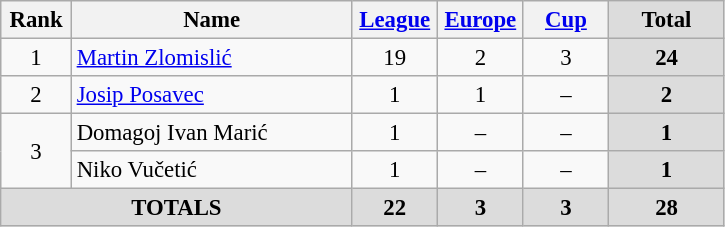<table class="wikitable" style="font-size: 95%; text-align: center;">
<tr>
<th width=40>Rank</th>
<th width=180>Name</th>
<th width=50><a href='#'>League</a></th>
<th width=50><a href='#'>Europe</a></th>
<th width=50><a href='#'>Cup</a></th>
<th width=70 style="background: #DCDCDC">Total</th>
</tr>
<tr>
<td>1</td>
<td style="text-align:left;"> <a href='#'>Martin Zlomislić</a></td>
<td>19</td>
<td>2</td>
<td>3</td>
<th style="background: #DCDCDC">24</th>
</tr>
<tr>
<td>2</td>
<td style="text-align:left;"> <a href='#'>Josip Posavec</a></td>
<td>1</td>
<td>1</td>
<td>–</td>
<th style="background: #DCDCDC">2</th>
</tr>
<tr>
<td rowspan=2>3</td>
<td style="text-align:left;"> Domagoj Ivan Marić</td>
<td>1</td>
<td>–</td>
<td>–</td>
<th style="background: #DCDCDC">1</th>
</tr>
<tr>
<td style="text-align:left;"> Niko Vučetić</td>
<td>1</td>
<td>–</td>
<td>–</td>
<th style="background: #DCDCDC">1</th>
</tr>
<tr>
<th colspan="2" align="center" style="background: #DCDCDC">TOTALS</th>
<th style="background: #DCDCDC">22</th>
<th style="background: #DCDCDC">3</th>
<th style="background: #DCDCDC">3</th>
<th style="background: #DCDCDC">28</th>
</tr>
</table>
